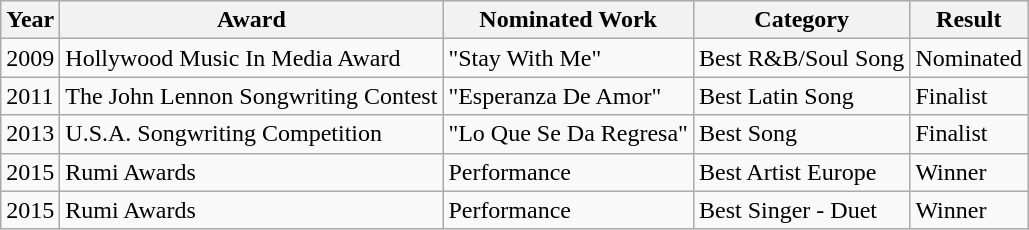<table class="wikitable">
<tr>
<th>Year</th>
<th>Award</th>
<th>Nominated Work</th>
<th>Category</th>
<th>Result</th>
</tr>
<tr>
<td>2009</td>
<td>Hollywood Music In Media Award</td>
<td>"Stay With Me"</td>
<td>Best R&B/Soul Song</td>
<td>Nominated</td>
</tr>
<tr>
<td>2011</td>
<td>The John Lennon Songwriting Contest</td>
<td>"Esperanza De Amor"</td>
<td>Best Latin Song</td>
<td>Finalist</td>
</tr>
<tr>
<td>2013</td>
<td>U.S.A. Songwriting Competition</td>
<td>"Lo Que Se Da Regresa"</td>
<td>Best Song</td>
<td>Finalist</td>
</tr>
<tr>
<td>2015</td>
<td>Rumi Awards</td>
<td>Performance</td>
<td>Best Artist Europe</td>
<td>Winner</td>
</tr>
<tr>
<td>2015</td>
<td>Rumi Awards</td>
<td>Performance</td>
<td>Best Singer - Duet</td>
<td>Winner</td>
</tr>
</table>
